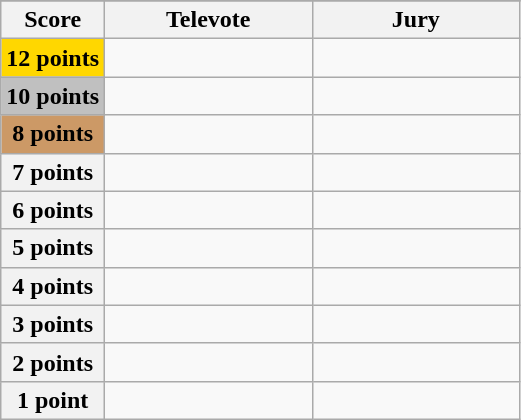<table class="wikitable">
<tr>
</tr>
<tr>
<th scope="col" width="20%">Score</th>
<th scope="col" width="40%">Televote</th>
<th scope="col" width="40%">Jury</th>
</tr>
<tr>
<th scope="row" style="background:gold">12 points</th>
<td></td>
<td></td>
</tr>
<tr>
<th scope="row" style="background:silver">10 points</th>
<td></td>
<td></td>
</tr>
<tr>
<th scope="row" style="background:#CC9966">8 points</th>
<td></td>
<td></td>
</tr>
<tr>
<th scope="row">7 points</th>
<td></td>
<td></td>
</tr>
<tr>
<th scope="row">6 points</th>
<td></td>
<td></td>
</tr>
<tr>
<th scope="row">5 points</th>
<td></td>
<td></td>
</tr>
<tr>
<th scope="row">4 points</th>
<td></td>
<td></td>
</tr>
<tr>
<th scope="row">3 points</th>
<td></td>
<td></td>
</tr>
<tr>
<th scope="row">2 points</th>
<td></td>
<td></td>
</tr>
<tr>
<th scope="row">1 point</th>
<td></td>
<td></td>
</tr>
</table>
